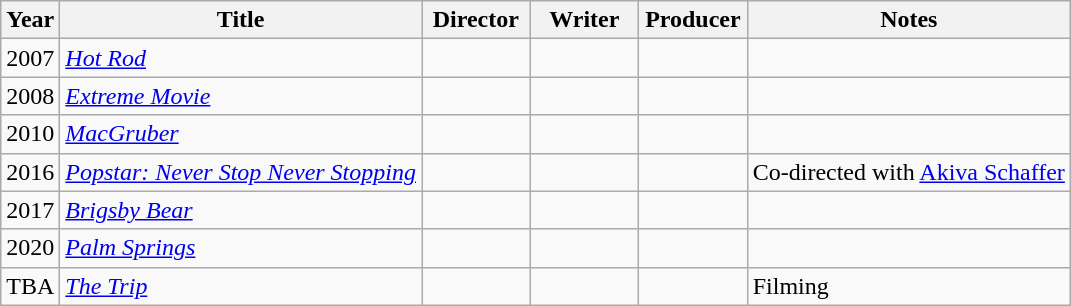<table class="wikitable">
<tr>
<th>Year</th>
<th>Title</th>
<th width="65">Director</th>
<th width="65">Writer</th>
<th width="65">Producer</th>
<th>Notes</th>
</tr>
<tr>
<td>2007</td>
<td><em><a href='#'>Hot Rod</a></em></td>
<td></td>
<td></td>
<td></td>
<td></td>
</tr>
<tr>
<td>2008</td>
<td><em><a href='#'>Extreme Movie</a></em></td>
<td></td>
<td></td>
<td></td>
<td></td>
</tr>
<tr>
<td>2010</td>
<td><em><a href='#'>MacGruber</a></em></td>
<td></td>
<td></td>
<td></td>
<td></td>
</tr>
<tr>
<td>2016</td>
<td><em><a href='#'>Popstar: Never Stop Never Stopping</a></em></td>
<td></td>
<td></td>
<td></td>
<td>Co-directed with <a href='#'>Akiva Schaffer</a></td>
</tr>
<tr>
<td>2017</td>
<td><em><a href='#'>Brigsby Bear</a></em></td>
<td></td>
<td></td>
<td></td>
<td></td>
</tr>
<tr>
<td>2020</td>
<td><em><a href='#'>Palm Springs</a></em></td>
<td></td>
<td></td>
<td></td>
<td></td>
</tr>
<tr>
<td>TBA</td>
<td><em><a href='#'>The Trip</a></em></td>
<td></td>
<td></td>
<td></td>
<td>Filming</td>
</tr>
</table>
